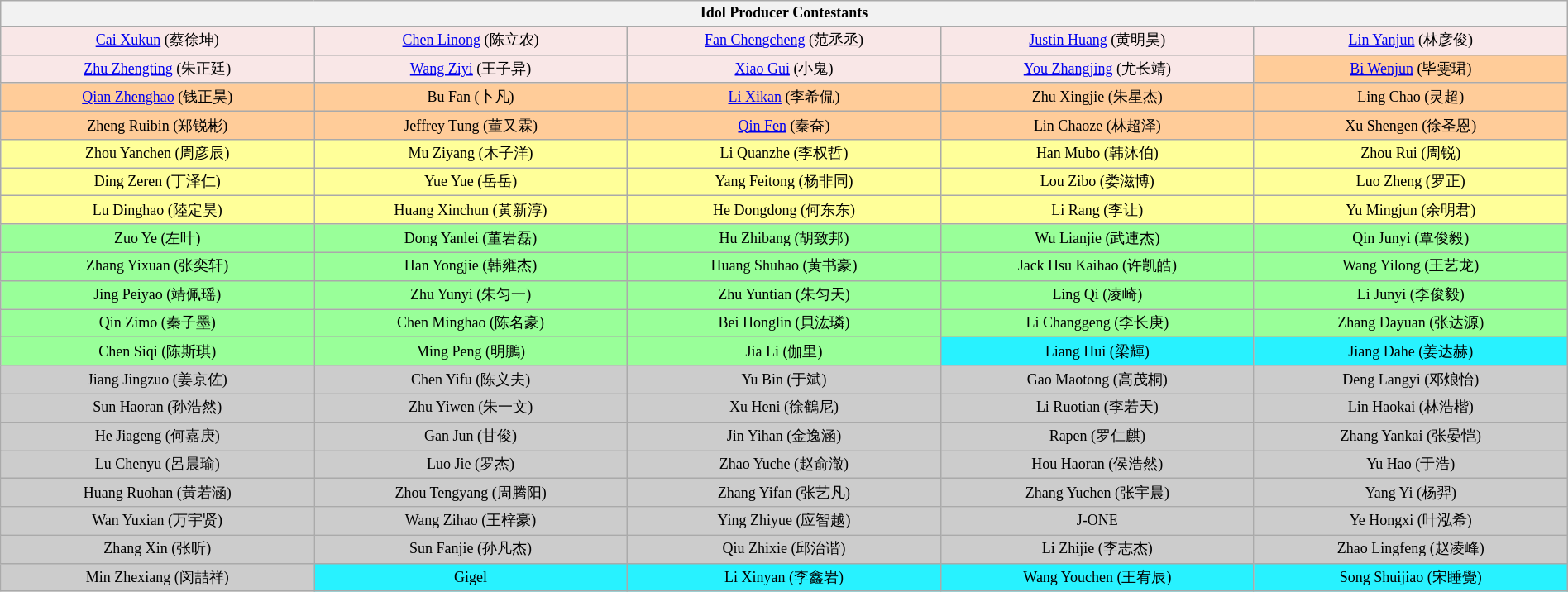<table class="wikitable mw-collapsible" style="text-align:center; width:100%; font-size: 75%; text-align:center; width:100%; font-size: 75%; href:China">
<tr>
<th colspan="5">Idol Producer Contestants</th>
</tr>
<tr>
<td style="background:#F9E7E7;" width="10%"><a href='#'>Cai Xukun</a> (蔡徐坤)</td>
<td style="background:#F9E7E7;" width="10%"><a href='#'>Chen Linong</a> (陈立农)</td>
<td style="background:#F9E7E7;" width="10%"><a href='#'>Fan Chengcheng</a> (范丞丞)</td>
<td style="background:#F9E7E7;" width="10%"><a href='#'>Justin Huang</a> (黄明昊)</td>
<td style="background:#F9E7E7;" width="10%"><a href='#'>Lin Yanjun</a> (林彦俊)</td>
</tr>
<tr>
<td style="background:#F9E7E7;" width="10%"><a href='#'>Zhu Zhengting</a> (朱正廷)</td>
<td style="background:#F9E7E7;" width="10%"><a href='#'>Wang Ziyi</a> (王子异)</td>
<td style="background:#F9E7E7;" width="10%"><a href='#'>Xiao Gui</a> (小鬼)</td>
<td style="background:#F9E7E7;" width="10%"><a href='#'>You Zhangjing</a> (尤长靖)</td>
<td style="background:#FFCC99;" width="10%"><a href='#'>Bi Wenjun</a> (毕雯珺)</td>
</tr>
<tr>
<td style="background:#FFCC99;" width="10%"><a href='#'>Qian Zhenghao</a> (钱正昊)</td>
<td style="background:#FFCC99;" width="10%">Bu Fan (卜凡)</td>
<td style="background:#FFCC99;" width="10%"><a href='#'>Li Xikan</a> (李希侃)</td>
<td style="background:#FFCC99;" width="10%">Zhu Xingjie (朱星杰)</td>
<td style="background:#FFCC99;" width="10%">Ling Chao (灵超)</td>
</tr>
<tr>
<td style="background:#FFCC99;" width="10%">Zheng Ruibin (郑锐彬)</td>
<td style="background:#FFCC99;" width="10%">Jeffrey Tung (董又霖)</td>
<td style="background:#FFCC99;" width="10%"><a href='#'>Qin Fen</a> (秦奋)</td>
<td style="background:#FFCC99;" width="10%">Lin Chaoze (林超泽)</td>
<td style="background:#FFCC99;" width="10%">Xu Shengen (徐圣恩)</td>
</tr>
<tr>
<td style="background:#FFFF99;" width="10%">Zhou Yanchen (周彦辰)</td>
<td style="background:#FFFF99;" width="10%">Mu Ziyang (木子洋)</td>
<td style="background:#FFFF99;" width="10%">Li Quanzhe (李权哲)</td>
<td style="background:#FFFF99;" width="10%">Han Mubo (韩沐伯)</td>
<td style="background:#FFFF99;" width="10%">Zhou Rui (周锐)</td>
</tr>
<tr>
<td style="background:#FFFF99;" width="10%">Ding Zeren (丁泽仁)</td>
<td style="background:#FFFF99;" width="10%">Yue Yue (岳岳)</td>
<td style="background:#FFFF99;" width="10%">Yang Feitong (杨非同)</td>
<td style="background:#FFFF99;" width="10%">Lou Zibo (娄滋博)</td>
<td style="background:#FFFF99;" width="10%">Luo Zheng (罗正)</td>
</tr>
<tr>
<td style="background:#FFFF99;" width="10%">Lu Dinghao (陸定昊)</td>
<td style="background:#FFFF99;" width="10%">Huang Xinchun (黃新淳)</td>
<td style="background:#FFFF99;" width="10%">He Dongdong (何东东)</td>
<td style="background:#FFFF99;" width="10%">Li Rang (李让)</td>
<td style="background:#FFFF99;" width="10%">Yu Mingjun (余明君)</td>
</tr>
<tr>
<td style="background:#99FF99;" width="10%">Zuo Ye (左叶)</td>
<td style="background:#99FF99;" width="10%">Dong Yanlei (董岩磊)</td>
<td style="background:#99FF99;" width="10%">Hu Zhibang (胡致邦)</td>
<td style="background:#99FF99;" width="10%">Wu Lianjie (武連杰)</td>
<td style="background:#99FF99;" width="10%">Qin Junyi (覃俊毅)</td>
</tr>
<tr>
<td style="background:#99FF99;" width="10%">Zhang Yixuan (张奕轩)</td>
<td style="background:#99FF99;" width="10%">Han Yongjie (韩雍杰)</td>
<td style="background:#99FF99;" width="10%">Huang Shuhao (黄书豪)</td>
<td style="background:#99FF99;" width="10%">Jack Hsu Kaihao (许凯皓)</td>
<td style="background:#99FF99;" width="10%">Wang Yilong (王艺龙)</td>
</tr>
<tr>
<td style="background:#99FF99;" width="10%">Jing Peiyao (靖佩瑶)</td>
<td style="background:#99FF99;" width="10%">Zhu Yunyi (朱匀一)</td>
<td style="background:#99FF99;" width="10%">Zhu Yuntian (朱匀天)</td>
<td style="background:#99FF99;" width="10%">Ling Qi (凌崎)</td>
<td style="background:#99FF99;" width="10%">Li Junyi (李俊毅)</td>
</tr>
<tr>
<td style="background:#99FF99;" width="10%">Qin Zimo (秦子墨)</td>
<td style="background:#99FF99;" width="10%">Chen Minghao (陈名豪)</td>
<td style="background:#99FF99;" width="10%">Bei Honglin (貝汯璘)</td>
<td style="background:#99FF99;" width="10%">Li Changgeng (李长庚)</td>
<td style="background:#99FF99;" width="10%">Zhang Dayuan (张达源)</td>
</tr>
<tr>
<td style="background:#99FF99;" width="10%">Chen Siqi (陈斯琪)</td>
<td style="background:#99FF99;" width="10%">Ming Peng (明鵬)</td>
<td style="background:#99FF99;" width="10%">Jia Li (伽里)</td>
<td style="background:#28f2ff;" width="10%">Liang Hui (梁輝)</td>
<td style="background:#28f2ff;" width="10%">Jiang Dahe (姜达赫)</td>
</tr>
<tr>
<td style="background:#CCCCCC;" width="10%">Jiang Jingzuo (姜京佐)</td>
<td style="background:#CCCCCC;" width="10%">Chen Yifu (陈义夫)</td>
<td style="background:#CCCCCC;" width="10%">Yu Bin (于斌)</td>
<td style="background:#CCCCCC;" width="10%">Gao Maotong (高茂桐)</td>
<td style="background:#CCCCCC;" width="10%">Deng Langyi (邓烺怡)</td>
</tr>
<tr>
<td style="background:#CCCCCC;" width="10%">Sun Haoran (孙浩然)</td>
<td style="background:#CCCCCC;" width="10%">Zhu Yiwen (朱一文)</td>
<td style="background:#CCCCCC;" width="10%">Xu Heni (徐鶴尼)</td>
<td style="background:#CCCCCC;" width="10%">Li Ruotian (李若天)</td>
<td style="background:#CCCCCC;" width="10%">Lin Haokai (林浩楷)</td>
</tr>
<tr>
<td style="background:#CCCCCC;" width="10%">He Jiageng (何嘉庚)</td>
<td style="background:#CCCCCC;" width="10%">Gan Jun (甘俊)</td>
<td style="background:#CCCCCC;" width="10%">Jin Yihan (金逸涵)</td>
<td style="background:#CCCCCC;" width="10%">Rapen (罗仁麒)</td>
<td style="background:#CCCCCC;" width="10%">Zhang Yankai (张晏恺)</td>
</tr>
<tr>
<td style="background:#CCCCCC;" width="10%">Lu Chenyu (呂晨瑜)</td>
<td style="background:#CCCCCC;" width="10%">Luo Jie (罗杰)</td>
<td style="background:#CCCCCC;" width="10%">Zhao Yuche (赵俞澈)</td>
<td style="background:#CCCCCC;" width="10%">Hou Haoran (侯浩然)</td>
<td style="background:#CCCCCC;" width="10%">Yu Hao (于浩)</td>
</tr>
<tr>
<td style="background:#CCCCCC;" width="10%">Huang Ruohan (黃若涵)</td>
<td style="background:#CCCCCC;" width="10%">Zhou Tengyang (周腾阳)</td>
<td style="background:#CCCCCC;" width="10%">Zhang Yifan (张艺凡)</td>
<td style="background:#CCCCCC;" width="10%">Zhang Yuchen (张宇晨)</td>
<td style="background:#CCCCCC;" width="10%">Yang Yi (杨羿)</td>
</tr>
<tr>
<td style="background:#CCCCCC;" width="10%">Wan Yuxian (万宇贤)</td>
<td style="background:#CCCCCC;" width="10%">Wang Zihao (王梓豪)</td>
<td style="background:#CCCCCC;" width="10%">Ying Zhiyue (应智越)</td>
<td style="background:#CCCCCC;" width="10%">J-ONE</td>
<td style="background:#CCCCCC;" width="10%">Ye Hongxi (叶泓希)</td>
</tr>
<tr>
<td style="background:#CCCCCC;" width="10%">Zhang Xin (张昕)</td>
<td style="background:#CCCCCC;" width="10%">Sun Fanjie (孙凡杰)</td>
<td style="background:#CCCCCC;" width="10%">Qiu Zhixie (邱治谐)</td>
<td style="background:#CCCCCC;" width="10%">Li Zhijie (李志杰)</td>
<td style="background:#CCCCCC;" width="10%">Zhao Lingfeng (赵凌峰)</td>
</tr>
<tr>
<td style="background:#CCCCCC;" width="10%">Min Zhexiang (闵喆祥)</td>
<td style="background:#28f2ff;" width="10%">Gigel</td>
<td style="background:#28f2ff;" width="10%">Li Xinyan (李鑫岩)</td>
<td style="background:#28f2ff;" width="10%">Wang Youchen (王宥辰)</td>
<td style="background:#28f2ff;" width="10%">Song Shuijiao (宋睡覺)</td>
</tr>
</table>
